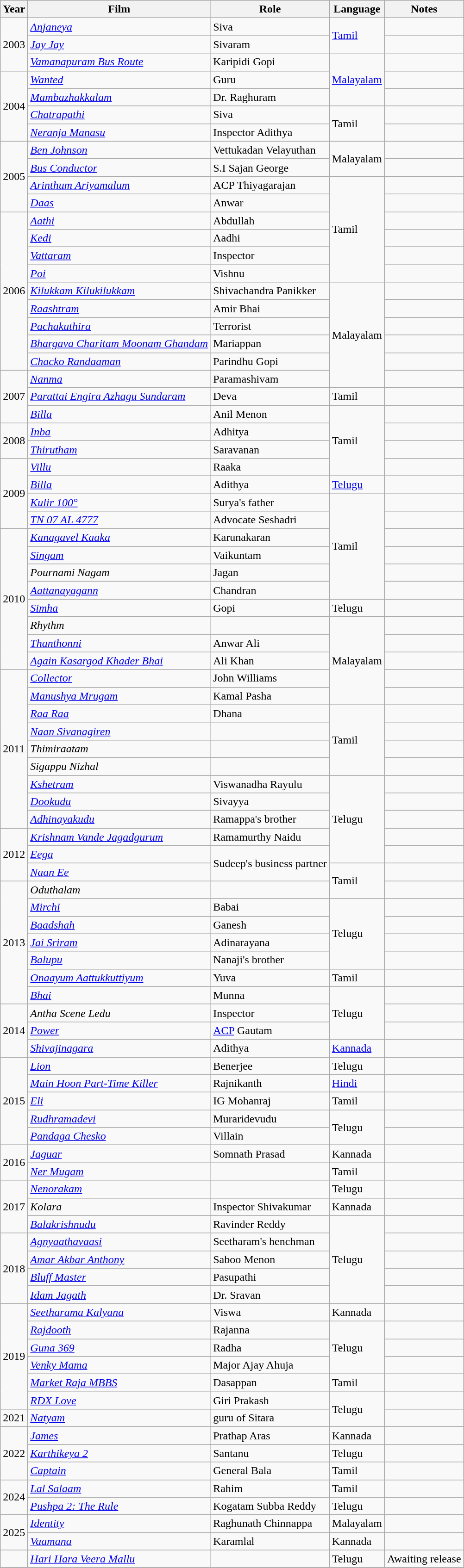<table class="wikitable sortable">
<tr>
<th>Year</th>
<th>Film</th>
<th>Role</th>
<th>Language</th>
<th>Notes</th>
</tr>
<tr>
<td rowspan = '3'>2003</td>
<td><em><a href='#'>Anjaneya</a></em></td>
<td>Siva</td>
<td rowspan="2"><a href='#'>Tamil</a></td>
<td></td>
</tr>
<tr>
<td><em><a href='#'>Jay Jay</a></em></td>
<td>Sivaram</td>
<td></td>
</tr>
<tr>
<td><em><a href='#'>Vamanapuram Bus Route</a></em></td>
<td>Karipidi Gopi</td>
<td rowspan = '3'><a href='#'>Malayalam</a></td>
<td></td>
</tr>
<tr>
<td rowspan = '4'>2004</td>
<td><em><a href='#'>Wanted</a></em></td>
<td>Guru</td>
<td></td>
</tr>
<tr>
<td><em><a href='#'>Mambazhakkalam</a></em></td>
<td>Dr. Raghuram</td>
<td></td>
</tr>
<tr>
<td><em><a href='#'>Chatrapathi</a></em></td>
<td>Siva</td>
<td rowspan = '2'>Tamil</td>
<td></td>
</tr>
<tr>
<td><em><a href='#'>Neranja Manasu</a></em></td>
<td>Inspector Adithya</td>
<td></td>
</tr>
<tr>
<td rowspan = '4'>2005</td>
<td><em><a href='#'>Ben Johnson</a></em></td>
<td>Vettukadan Velayuthan</td>
<td rowspan = '2'>Malayalam</td>
<td></td>
</tr>
<tr>
<td><em><a href='#'>Bus Conductor</a></em></td>
<td>S.I Sajan George</td>
<td></td>
</tr>
<tr>
<td><em><a href='#'>Arinthum Ariyamalum</a></em></td>
<td>ACP Thiyagarajan</td>
<td rowspan = '6'>Tamil</td>
<td></td>
</tr>
<tr>
<td><em><a href='#'>Daas</a></em></td>
<td>Anwar</td>
<td></td>
</tr>
<tr>
<td rowspan = '9'>2006</td>
<td><em><a href='#'>Aathi</a></em></td>
<td>Abdullah</td>
<td></td>
</tr>
<tr>
<td><em><a href='#'>Kedi</a></em></td>
<td>Aadhi</td>
<td></td>
</tr>
<tr>
<td><em><a href='#'>Vattaram</a></em></td>
<td>Inspector</td>
<td></td>
</tr>
<tr>
<td><em><a href='#'>Poi</a></em></td>
<td>Vishnu</td>
<td></td>
</tr>
<tr>
<td><em><a href='#'>Kilukkam Kilukilukkam</a></em></td>
<td>Shivachandra Panikker</td>
<td rowspan = '6'>Malayalam</td>
<td></td>
</tr>
<tr>
<td><em><a href='#'>Raashtram</a></em></td>
<td>Amir Bhai</td>
<td></td>
</tr>
<tr>
<td><em><a href='#'>Pachakuthira</a></em></td>
<td>Terrorist</td>
<td></td>
</tr>
<tr>
<td><em><a href='#'>Bhargava Charitam Moonam Ghandam</a></em></td>
<td>Mariappan</td>
<td></td>
</tr>
<tr>
<td><em><a href='#'>Chacko Randaaman</a></em></td>
<td>Parindhu Gopi</td>
<td></td>
</tr>
<tr>
<td rowspan="3">2007</td>
<td><em><a href='#'>Nanma</a></em></td>
<td>Paramashivam</td>
<td></td>
</tr>
<tr>
<td><em><a href='#'>Parattai Engira Azhagu Sundaram</a></em></td>
<td>Deva</td>
<td>Tamil</td>
<td></td>
</tr>
<tr>
<td><em><a href='#'>Billa</a></em></td>
<td>Anil Menon</td>
<td rowspan = '4'>Tamil</td>
<td></td>
</tr>
<tr>
<td rowspan = '2'>2008</td>
<td><em><a href='#'>Inba</a></em></td>
<td>Adhitya</td>
<td></td>
</tr>
<tr>
<td><em><a href='#'>Thirutham</a></em></td>
<td>Saravanan</td>
<td></td>
</tr>
<tr>
<td rowspan = '4'>2009</td>
<td><em><a href='#'>Villu</a></em></td>
<td>Raaka</td>
<td></td>
</tr>
<tr>
<td><em><a href='#'>Billa</a></em></td>
<td>Adithya</td>
<td><a href='#'>Telugu</a></td>
<td></td>
</tr>
<tr>
<td><em><a href='#'>Kulir 100°</a></em></td>
<td>Surya's father</td>
<td rowspan = '6'>Tamil</td>
<td></td>
</tr>
<tr>
<td><em><a href='#'>TN 07 AL 4777</a></em></td>
<td>Advocate Seshadri</td>
<td></td>
</tr>
<tr>
<td rowspan = '8'>2010</td>
<td><em><a href='#'>Kanagavel Kaaka</a></em></td>
<td>Karunakaran</td>
<td></td>
</tr>
<tr>
<td><em><a href='#'>Singam</a></em></td>
<td>Vaikuntam</td>
<td></td>
</tr>
<tr>
<td><em>Pournami Nagam</em></td>
<td>Jagan</td>
<td></td>
</tr>
<tr>
<td><em><a href='#'>Aattanayagann</a></em></td>
<td>Chandran</td>
<td></td>
</tr>
<tr>
<td><em><a href='#'>Simha</a></em></td>
<td>Gopi</td>
<td>Telugu</td>
<td></td>
</tr>
<tr>
<td><em>Rhythm</em></td>
<td></td>
<td rowspan = '5'>Malayalam</td>
<td></td>
</tr>
<tr>
<td><em><a href='#'>Thanthonni</a></em></td>
<td>Anwar Ali</td>
<td></td>
</tr>
<tr>
<td><em><a href='#'>Again Kasargod Khader Bhai</a></em></td>
<td>Ali Khan</td>
<td></td>
</tr>
<tr>
<td rowspan = '9'>2011</td>
<td><em><a href='#'>Collector</a></em></td>
<td>John Williams</td>
<td></td>
</tr>
<tr>
<td><em><a href='#'>Manushya Mrugam</a></em></td>
<td>Kamal Pasha</td>
<td></td>
</tr>
<tr>
<td><em><a href='#'>Raa Raa</a></em></td>
<td>Dhana</td>
<td rowspan = '4'>Tamil</td>
<td></td>
</tr>
<tr>
<td><em><a href='#'>Naan Sivanagiren</a></em></td>
<td></td>
<td></td>
</tr>
<tr>
<td><em>Thimiraatam</em></td>
<td></td>
<td></td>
</tr>
<tr>
<td><em>Sigappu Nizhal</em></td>
<td></td>
<td></td>
</tr>
<tr>
<td><em><a href='#'>Kshetram</a></em></td>
<td>Viswanadha Rayulu</td>
<td rowspan = '5'>Telugu</td>
<td></td>
</tr>
<tr>
<td><em><a href='#'>Dookudu</a></em></td>
<td>Sivayya</td>
<td></td>
</tr>
<tr>
<td><em><a href='#'>Adhinayakudu</a></em></td>
<td>Ramappa's brother</td>
<td></td>
</tr>
<tr>
<td rowspan = '3'>2012</td>
<td><em><a href='#'>Krishnam Vande Jagadgurum</a></em></td>
<td>Ramamurthy Naidu</td>
<td></td>
</tr>
<tr>
<td><em> <a href='#'>Eega</a></em></td>
<td rowspan="2">Sudeep's business partner</td>
<td></td>
</tr>
<tr>
<td><em><a href='#'>Naan Ee</a></em></td>
<td rowspan="2">Tamil</td>
<td></td>
</tr>
<tr>
<td rowspan = '7'>2013</td>
<td><em>Oduthalam</em></td>
<td></td>
<td></td>
</tr>
<tr>
<td><em><a href='#'>Mirchi</a></em></td>
<td>Babai</td>
<td rowspan = '4'>Telugu</td>
<td></td>
</tr>
<tr>
<td><em><a href='#'>Baadshah</a></em></td>
<td>Ganesh</td>
<td></td>
</tr>
<tr>
<td><em><a href='#'>Jai Sriram</a></em></td>
<td>Adinarayana</td>
<td></td>
</tr>
<tr>
<td><em><a href='#'>Balupu</a></em></td>
<td>Nanaji's brother</td>
<td></td>
</tr>
<tr>
<td><em><a href='#'>Onaayum Aattukkuttiyum</a></em></td>
<td>Yuva</td>
<td>Tamil</td>
<td></td>
</tr>
<tr>
<td><em><a href='#'>Bhai</a></em></td>
<td>Munna</td>
<td rowspan = '3'>Telugu</td>
<td></td>
</tr>
<tr>
<td rowspan = '3'>2014</td>
<td><em>Antha Scene Ledu</em></td>
<td>Inspector</td>
<td></td>
</tr>
<tr>
<td><em><a href='#'>Power</a></em></td>
<td><a href='#'>ACP</a> Gautam</td>
<td></td>
</tr>
<tr>
<td><em><a href='#'>Shivajinagara</a></em></td>
<td>Adithya</td>
<td><a href='#'>Kannada</a></td>
<td></td>
</tr>
<tr>
<td rowspan = '5'>2015</td>
<td><em><a href='#'>Lion</a></em></td>
<td>Benerjee</td>
<td>Telugu</td>
<td></td>
</tr>
<tr>
<td><em><a href='#'>Main Hoon Part-Time Killer</a></em></td>
<td>Rajnikanth</td>
<td><a href='#'>Hindi</a></td>
<td></td>
</tr>
<tr>
<td><em><a href='#'>Eli</a></em></td>
<td>IG Mohanraj</td>
<td>Tamil</td>
<td></td>
</tr>
<tr>
<td><em><a href='#'>Rudhramadevi</a></em></td>
<td>Muraridevudu</td>
<td rowspan = '2'>Telugu</td>
<td></td>
</tr>
<tr>
<td><em><a href='#'>Pandaga Chesko</a></em></td>
<td>Villain</td>
<td></td>
</tr>
<tr>
<td rowspan = '2'>2016</td>
<td><em><a href='#'>Jaguar</a></em></td>
<td>Somnath Prasad</td>
<td>Kannada</td>
<td></td>
</tr>
<tr>
<td><em><a href='#'>Ner Mugam</a></em></td>
<td></td>
<td>Tamil</td>
<td></td>
</tr>
<tr>
<td rowspan = '3'>2017</td>
<td><em><a href='#'>Nenorakam</a></em></td>
<td></td>
<td>Telugu</td>
<td></td>
</tr>
<tr>
<td><em>Kolara</em></td>
<td>Inspector Shivakumar</td>
<td>Kannada</td>
<td></td>
</tr>
<tr>
<td><em><a href='#'>Balakrishnudu</a></em></td>
<td>Ravinder Reddy</td>
<td rowspan = '5'>Telugu</td>
<td></td>
</tr>
<tr>
<td rowspan = '4'>2018</td>
<td><em><a href='#'>Agnyaathavaasi</a></em></td>
<td>Seetharam's henchman</td>
<td></td>
</tr>
<tr>
<td><em><a href='#'>Amar Akbar Anthony</a></em></td>
<td>Saboo Menon</td>
<td></td>
</tr>
<tr>
<td><em><a href='#'>Bluff Master</a></em></td>
<td>Pasupathi</td>
<td></td>
</tr>
<tr>
<td><em><a href='#'>Idam Jagath</a></em></td>
<td>Dr. Sravan</td>
<td></td>
</tr>
<tr>
<td rowspan="6">2019</td>
<td><em><a href='#'>Seetharama Kalyana</a></em></td>
<td>Viswa</td>
<td>Kannada</td>
<td></td>
</tr>
<tr>
<td><em><a href='#'>Rajdooth</a></em></td>
<td>Rajanna</td>
<td rowspan="3">Telugu</td>
<td></td>
</tr>
<tr>
<td><em><a href='#'>Guna 369</a></em></td>
<td>Radha</td>
<td></td>
</tr>
<tr>
<td><em><a href='#'>Venky Mama</a></em></td>
<td>Major Ajay Ahuja</td>
<td></td>
</tr>
<tr>
<td><em><a href='#'>Market Raja MBBS</a></em></td>
<td>Dasappan</td>
<td>Tamil</td>
<td></td>
</tr>
<tr>
<td><em><a href='#'>RDX Love</a></em></td>
<td>Giri Prakash</td>
<td rowspan="2">Telugu</td>
<td></td>
</tr>
<tr>
<td>2021</td>
<td><em><a href='#'>Natyam</a></em></td>
<td>guru of Sitara</td>
<td></td>
</tr>
<tr>
<td rowspan="3">2022</td>
<td><em><a href='#'>James</a>  </em></td>
<td>Prathap Aras</td>
<td>Kannada</td>
<td></td>
</tr>
<tr>
<td><em><a href='#'>Karthikeya 2</a></em></td>
<td>Santanu</td>
<td>Telugu</td>
<td></td>
</tr>
<tr>
<td><em><a href='#'>Captain</a></em></td>
<td>General Bala</td>
<td>Tamil</td>
<td></td>
</tr>
<tr>
<td rowspan="2">2024</td>
<td><em><a href='#'>Lal Salaam</a></em></td>
<td>Rahim</td>
<td>Tamil</td>
<td></td>
</tr>
<tr>
<td><em><a href='#'>Pushpa 2: The Rule</a></em></td>
<td>Kogatam Subba Reddy</td>
<td>Telugu</td>
<td></td>
</tr>
<tr>
<td rowspan="2">2025</td>
<td><em><a href='#'>Identity</a></em></td>
<td>Raghunath Chinnappa</td>
<td>Malayalam</td>
<td></td>
</tr>
<tr>
<td><em><a href='#'>Vaamana</a></em></td>
<td>Karamlal</td>
<td>Kannada</td>
<td></td>
</tr>
<tr>
<td></td>
<td><em><a href='#'>Hari Hara Veera Mallu</a></em> </td>
<td></td>
<td>Telugu</td>
<td>Awaiting release</td>
</tr>
<tr>
</tr>
</table>
